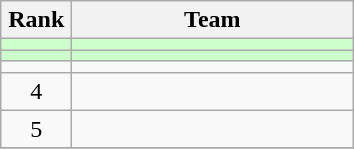<table class="wikitable" style="text-align:center">
<tr>
<th width=40>Rank</th>
<th width=180>Team</th>
</tr>
<tr bgcolor=#ccffcc>
<td></td>
<td style="text-align:left"></td>
</tr>
<tr bgcolor=#ccffcc>
<td></td>
<td style="text-align:left"></td>
</tr>
<tr>
<td></td>
<td style="text-align:left"></td>
</tr>
<tr>
<td>4</td>
<td style="text-align:left"></td>
</tr>
<tr>
<td>5</td>
<td style="text-align:left"></td>
</tr>
<tr>
</tr>
</table>
